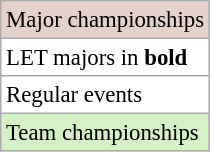<table class=wikitable style="font-size:95%">
<tr style="background:#e5d1cb;">
<td>Major championships</td>
</tr>
<tr style="background:#fff;">
<td>LET majors in <strong>bold</strong></td>
</tr>
<tr style="background:#fff;">
<td>Regular events</td>
</tr>
<tr style="background:#D4F1C5;">
<td>Team championships</td>
</tr>
</table>
